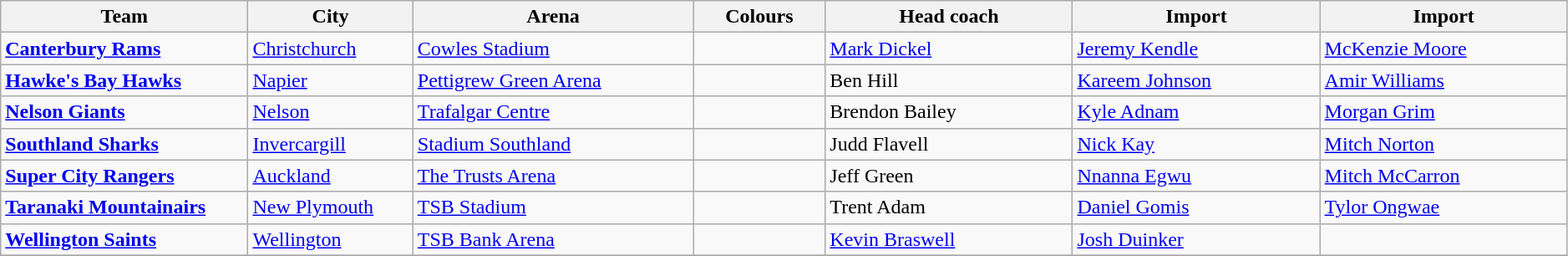<table class="wikitable" style="width:99%; text-align:left">
<tr>
<th style="width:15%">Team</th>
<th style="width:10%">City</th>
<th style="width:17%">Arena</th>
<th style="width:8%">Colours</th>
<th style="width:15%">Head coach</th>
<th style="width:15%">Import</th>
<th style="width:15%">Import</th>
</tr>
<tr>
<td><strong><a href='#'>Canterbury Rams</a></strong></td>
<td><a href='#'>Christchurch</a></td>
<td><a href='#'>Cowles Stadium</a></td>
<td> </td>
<td> <a href='#'>Mark Dickel</a></td>
<td> <a href='#'>Jeremy Kendle</a></td>
<td> <a href='#'>McKenzie Moore</a></td>
</tr>
<tr>
<td><strong><a href='#'>Hawke's Bay Hawks</a></strong></td>
<td><a href='#'>Napier</a></td>
<td><a href='#'>Pettigrew Green Arena</a></td>
<td>  </td>
<td> Ben Hill</td>
<td> <a href='#'>Kareem Johnson</a></td>
<td> <a href='#'>Amir Williams</a></td>
</tr>
<tr>
<td><strong><a href='#'>Nelson Giants</a></strong></td>
<td><a href='#'>Nelson</a></td>
<td><a href='#'>Trafalgar Centre</a></td>
<td> </td>
<td> Brendon Bailey</td>
<td> <a href='#'>Kyle Adnam</a></td>
<td> <a href='#'>Morgan Grim</a></td>
</tr>
<tr>
<td><strong><a href='#'>Southland Sharks</a></strong></td>
<td><a href='#'>Invercargill</a></td>
<td><a href='#'>Stadium Southland</a></td>
<td>  </td>
<td> Judd Flavell</td>
<td> <a href='#'>Nick Kay</a></td>
<td> <a href='#'>Mitch Norton</a></td>
</tr>
<tr>
<td><strong><a href='#'>Super City Rangers</a></strong></td>
<td><a href='#'>Auckland</a></td>
<td><a href='#'>The Trusts Arena</a></td>
<td>  </td>
<td> Jeff Green</td>
<td> <a href='#'>Nnanna Egwu</a></td>
<td> <a href='#'>Mitch McCarron</a></td>
</tr>
<tr>
<td><strong><a href='#'>Taranaki Mountainairs</a></strong></td>
<td><a href='#'>New Plymouth</a></td>
<td><a href='#'>TSB Stadium</a></td>
<td> </td>
<td> Trent Adam</td>
<td> <a href='#'>Daniel Gomis</a></td>
<td> <a href='#'>Tylor Ongwae</a></td>
</tr>
<tr>
<td><strong><a href='#'>Wellington Saints</a></strong></td>
<td><a href='#'>Wellington</a></td>
<td><a href='#'>TSB Bank Arena</a></td>
<td> </td>
<td> <a href='#'>Kevin Braswell</a></td>
<td> <a href='#'>Josh Duinker</a></td>
<td></td>
</tr>
<tr>
</tr>
</table>
